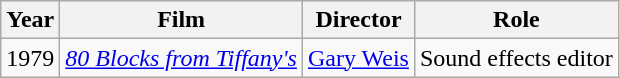<table class="wikitable">
<tr>
<th>Year</th>
<th>Film</th>
<th>Director</th>
<th>Role</th>
</tr>
<tr>
<td>1979</td>
<td><em><a href='#'>80 Blocks from Tiffany's</a></em></td>
<td><a href='#'>Gary Weis</a></td>
<td>Sound effects editor</td>
</tr>
</table>
